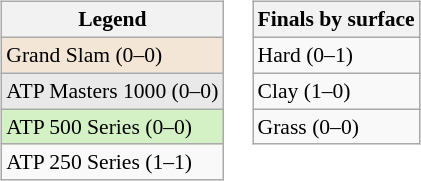<table>
<tr valign=top>
<td><br><table class=wikitable style=font-size:90%>
<tr>
<th>Legend</th>
</tr>
<tr style=background:#f3e6d7>
<td>Grand Slam (0–0)</td>
</tr>
<tr style="background:#e9e9e9">
<td>ATP Masters 1000 (0–0)</td>
</tr>
<tr style="background:#d4f1c5">
<td>ATP 500 Series (0–0)</td>
</tr>
<tr>
<td>ATP 250 Series (1–1)</td>
</tr>
</table>
</td>
<td><br><table class=wikitable style=font-size:90%>
<tr>
<th>Finals by surface</th>
</tr>
<tr>
<td>Hard (0–1)</td>
</tr>
<tr>
<td>Clay (1–0)</td>
</tr>
<tr>
<td>Grass (0–0)</td>
</tr>
</table>
</td>
</tr>
</table>
